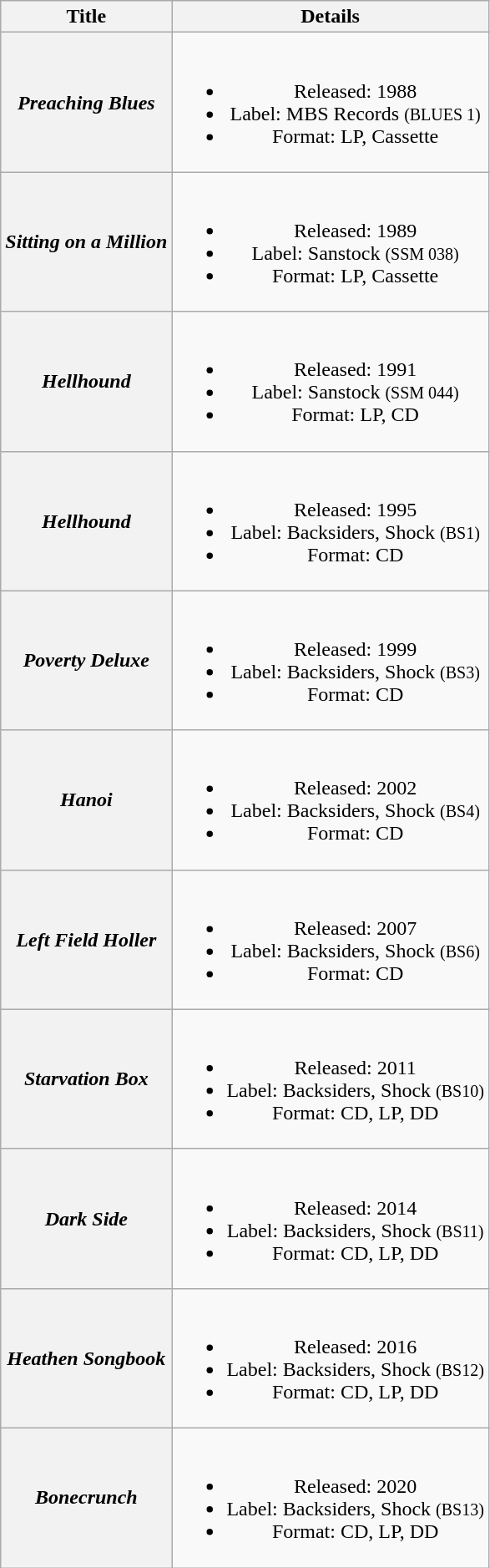<table class="wikitable plainrowheaders" style="text-align:center;" border="1">
<tr>
<th>Title</th>
<th>Details</th>
</tr>
<tr>
<th scope="row"><em>Preaching Blues</em></th>
<td><br><ul><li>Released: 1988</li><li>Label: MBS Records <small>(BLUES 1)</small></li><li>Format: LP, Cassette</li></ul></td>
</tr>
<tr>
<th scope="row"><em>Sitting on a Million</em></th>
<td><br><ul><li>Released: 1989</li><li>Label: Sanstock <small>(SSM 038)</small></li><li>Format: LP, Cassette</li></ul></td>
</tr>
<tr>
<th scope="row"><em>Hellhound</em></th>
<td><br><ul><li>Released: 1991</li><li>Label: Sanstock <small>(SSM 044)</small></li><li>Format: LP, CD</li></ul></td>
</tr>
<tr>
<th scope="row"><em>Hellhound</em></th>
<td><br><ul><li>Released: 1995</li><li>Label: Backsiders, Shock <small>(BS1)</small></li><li>Format: CD</li></ul></td>
</tr>
<tr>
<th scope="row"><em>Poverty Deluxe</em></th>
<td><br><ul><li>Released: 1999</li><li>Label: Backsiders, Shock <small>(BS3)</small></li><li>Format: CD</li></ul></td>
</tr>
<tr>
<th scope="row"><em>Hanoi</em></th>
<td><br><ul><li>Released: 2002</li><li>Label: Backsiders, Shock <small>(BS4)</small></li><li>Format: CD</li></ul></td>
</tr>
<tr>
<th scope="row"><em>Left Field Holler</em></th>
<td><br><ul><li>Released: 2007</li><li>Label: Backsiders, Shock <small>(BS6)</small></li><li>Format: CD</li></ul></td>
</tr>
<tr>
<th scope="row"><em>Starvation Box</em></th>
<td><br><ul><li>Released: 2011</li><li>Label: Backsiders, Shock <small>(BS10)</small></li><li>Format: CD, LP, DD</li></ul></td>
</tr>
<tr>
<th scope="row"><em>Dark Side</em></th>
<td><br><ul><li>Released: 2014</li><li>Label: Backsiders, Shock <small>(BS11)</small></li><li>Format: CD, LP, DD</li></ul></td>
</tr>
<tr>
<th scope="row"><em>Heathen Songbook</em></th>
<td><br><ul><li>Released: 2016</li><li>Label: Backsiders, Shock <small>(BS12)</small></li><li>Format: CD, LP, DD</li></ul></td>
</tr>
<tr>
<th scope="row"><em>Bonecrunch</em></th>
<td><br><ul><li>Released: 2020</li><li>Label: Backsiders, Shock <small>(BS13)</small></li><li>Format: CD, LP, DD</li></ul></td>
</tr>
</table>
